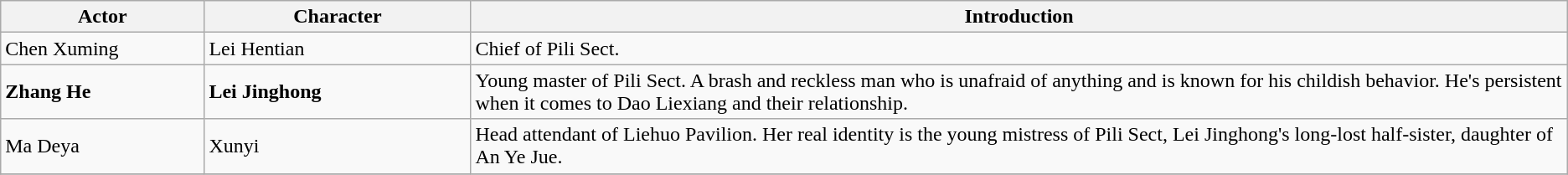<table class="wikitable">
<tr>
<th style="width:13%">Actor</th>
<th style="width:17%">Character</th>
<th>Introduction</th>
</tr>
<tr>
<td>Chen Xuming</td>
<td>Lei Hentian</td>
<td>Chief of Pili Sect.</td>
</tr>
<tr>
<td><strong>Zhang He</strong></td>
<td><strong>Lei Jinghong</strong></td>
<td>Young master of Pili Sect. A brash and reckless man who is unafraid of anything and is known for his childish behavior. He's persistent when it comes to Dao Liexiang and their relationship.</td>
</tr>
<tr>
<td>Ma Deya</td>
<td>Xunyi</td>
<td>Head attendant of Liehuo Pavilion. Her real identity is the young mistress of Pili Sect, Lei Jinghong's long-lost half-sister, daughter of An Ye Jue.</td>
</tr>
<tr>
</tr>
</table>
